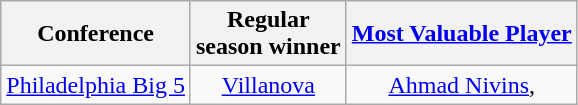<table class="wikitable" style="text-align:center;">
<tr>
<th>Conference</th>
<th>Regular <br> season winner</th>
<th><a href='#'>Most Valuable Player</a></th>
</tr>
<tr>
<td><a href='#'>Philadelphia Big 5</a></td>
<td><a href='#'>Villanova</a></td>
<td><a href='#'>Ahmad Nivins</a>, </td>
</tr>
</table>
